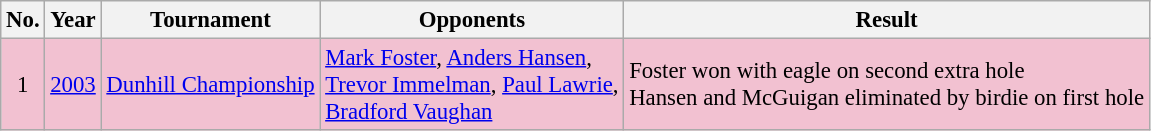<table class="wikitable" style="font-size:95%;">
<tr>
<th>No.</th>
<th>Year</th>
<th>Tournament</th>
<th>Opponents</th>
<th>Result</th>
</tr>
<tr style="background:#F2C1D1;">
<td align=center>1</td>
<td><a href='#'>2003</a></td>
<td><a href='#'>Dunhill Championship</a></td>
<td> <a href='#'>Mark Foster</a>,  <a href='#'>Anders Hansen</a>,<br> <a href='#'>Trevor Immelman</a>,  <a href='#'>Paul Lawrie</a>,<br> <a href='#'>Bradford Vaughan</a></td>
<td>Foster won with eagle on second extra hole<br>Hansen and McGuigan eliminated by birdie on first hole</td>
</tr>
</table>
